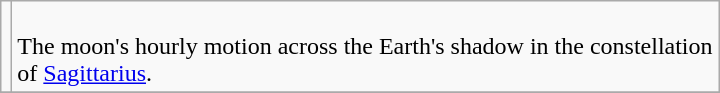<table class=wikitable width=480>
<tr>
<td></td>
<td><br>The moon's hourly motion across the Earth's shadow in the constellation of <a href='#'>Sagittarius</a>.</td>
</tr>
<tr>
</tr>
</table>
